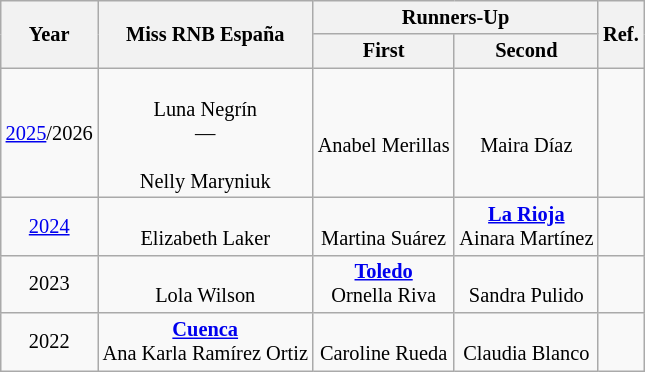<table class="wikitable sortable" style="font-size: 85%; text-align:center">
<tr>
<th rowspan="2">Year</th>
<th rowspan="2">Miss RNB España</th>
<th colspan="2">Runners-Up</th>
<th rowspan="2">Ref.</th>
</tr>
<tr>
<th>First</th>
<th>Second</th>
</tr>
<tr>
<td><a href='#'>2025</a>/2026</td>
<td><strong></strong><br>Luna Negrín<br>―<br><strong></strong><br>Nelly Maryniuk</td>
<td><strong></strong><br>Anabel Merillas</td>
<td><strong></strong><br>Maira Díaz</td>
<td></td>
</tr>
<tr>
<td><a href='#'>2024</a></td>
<td><strong></strong><br>Elizabeth Laker</td>
<td><strong></strong><br>Martina Suárez</td>
<td> <strong><a href='#'>La Rioja</a></strong><br>Ainara Martínez</td>
<td></td>
</tr>
<tr>
<td>2023</td>
<td><strong></strong><br>Lola Wilson</td>
<td> <strong><a href='#'>Toledo</a></strong><br>Ornella Riva</td>
<td><strong></strong><br>Sandra Pulido</td>
<td></td>
</tr>
<tr>
<td>2022</td>
<td> <strong><a href='#'>Cuenca</a></strong><br>Ana Karla Ramírez Ortiz</td>
<td><strong></strong><br>Caroline Rueda</td>
<td><strong></strong><br>Claudia Blanco</td>
<td></td>
</tr>
</table>
